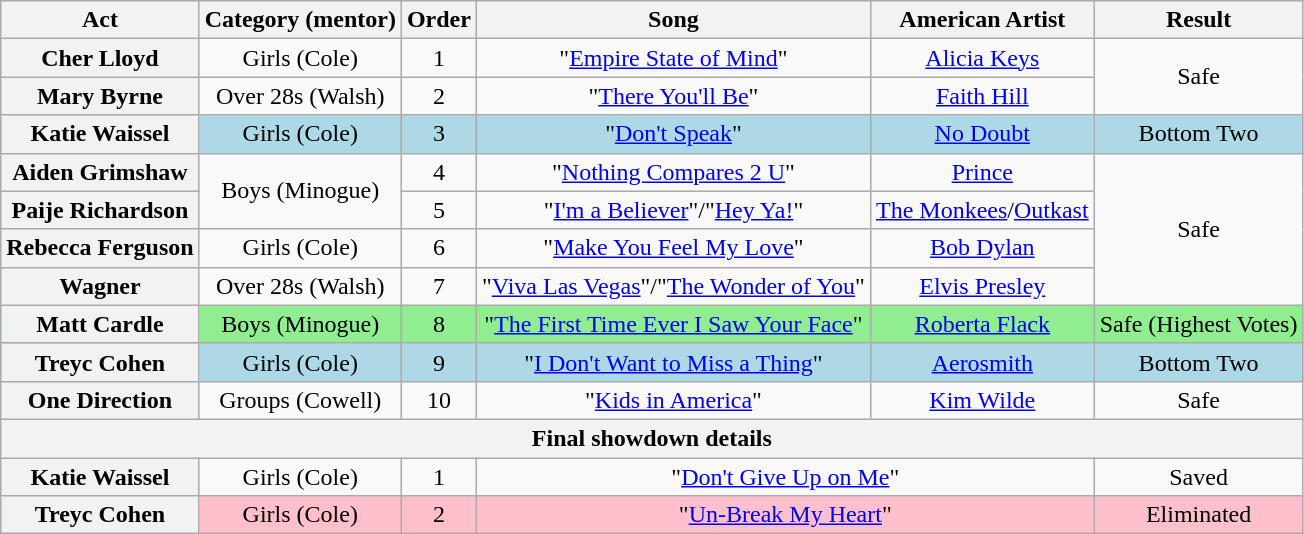<table class="wikitable plainrowheaders" style="text-align:center;">
<tr>
<th scope="col">Act</th>
<th scope="col">Category (mentor)</th>
<th scope="col">Order</th>
<th scope="col">Song</th>
<th scope="col">American Artist</th>
<th scope="col">Result</th>
</tr>
<tr>
<th scope="row">Cher Lloyd</th>
<td>Girls (Cole)</td>
<td>1</td>
<td>"<a href='#'>Empire State of Mind</a>"</td>
<td><a href='#'>Alicia Keys</a></td>
<td rowspan=2>Safe</td>
</tr>
<tr>
<th scope="row">Mary Byrne</th>
<td>Over 28s (Walsh)</td>
<td>2</td>
<td>"<a href='#'>There You'll Be</a>"</td>
<td><a href='#'>Faith Hill</a></td>
</tr>
<tr style="background:lightblue;">
<th scope="row">Katie Waissel</th>
<td>Girls (Cole)</td>
<td>3</td>
<td>"<a href='#'>Don't Speak</a>"</td>
<td><a href='#'>No Doubt</a></td>
<td>Bottom Two</td>
</tr>
<tr>
<th scope="row">Aiden Grimshaw</th>
<td rowspan=2>Boys (Minogue)</td>
<td>4</td>
<td>"<a href='#'>Nothing Compares 2 U</a>"</td>
<td><a href='#'>Prince</a></td>
<td rowspan=4>Safe</td>
</tr>
<tr>
<th scope="row">Paije Richardson</th>
<td>5</td>
<td>"<a href='#'>I'm a Believer</a>"/"<a href='#'>Hey Ya!</a>"</td>
<td><a href='#'>The Monkees</a>/<a href='#'>Outkast</a></td>
</tr>
<tr>
<th scope="row">Rebecca Ferguson</th>
<td>Girls (Cole)</td>
<td>6</td>
<td>"<a href='#'>Make You Feel My Love</a>"</td>
<td><a href='#'>Bob Dylan</a></td>
</tr>
<tr>
<th scope="row">Wagner</th>
<td>Over 28s (Walsh)</td>
<td>7</td>
<td>"<a href='#'>Viva Las Vegas</a>"/"<a href='#'>The Wonder of You</a>"</td>
<td><a href='#'>Elvis Presley</a></td>
</tr>
<tr style="background:lightgreen;">
<th scope="row">Matt Cardle</th>
<td>Boys (Minogue)</td>
<td>8</td>
<td>"<a href='#'>The First Time Ever I Saw Your Face</a>"</td>
<td><a href='#'>Roberta Flack</a></td>
<td>Safe (Highest Votes)</td>
</tr>
<tr style="background:lightblue;">
<th scope="row">Treyc Cohen</th>
<td>Girls (Cole)</td>
<td>9</td>
<td>"<a href='#'>I Don't Want to Miss a Thing</a>"</td>
<td><a href='#'>Aerosmith</a></td>
<td>Bottom Two</td>
</tr>
<tr>
<th scope="row">One Direction</th>
<td>Groups (Cowell)</td>
<td>10</td>
<td>"<a href='#'>Kids in America</a>"</td>
<td><a href='#'>Kim Wilde</a></td>
<td>Safe</td>
</tr>
<tr>
<th colspan=6>Final showdown details</th>
</tr>
<tr>
<th scope="row">Katie Waissel</th>
<td>Girls (Cole)</td>
<td>1</td>
<td colspan="2">"<a href='#'>Don't Give Up on Me</a>"</td>
<td>Saved</td>
</tr>
<tr style="background:pink;">
<th scope="row">Treyc Cohen</th>
<td>Girls (Cole)</td>
<td>2</td>
<td colspan="2">"<a href='#'>Un-Break My Heart</a>"</td>
<td>Eliminated</td>
</tr>
</table>
